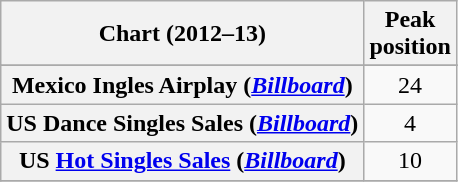<table class="wikitable sortable plainrowheaders">
<tr>
<th scope="col">Chart (2012–13)</th>
<th scope="col">Peak<br>position</th>
</tr>
<tr>
</tr>
<tr>
<th scope="row">Mexico Ingles Airplay (<em><a href='#'>Billboard</a></em>)</th>
<td align="center">24</td>
</tr>
<tr>
<th scope="row">US Dance Singles Sales (<em><a href='#'>Billboard</a></em>)</th>
<td align="center">4</td>
</tr>
<tr>
<th scope="row">US <a href='#'>Hot Singles Sales</a> (<em><a href='#'>Billboard</a></em>)</th>
<td align="center">10</td>
</tr>
<tr>
</tr>
</table>
